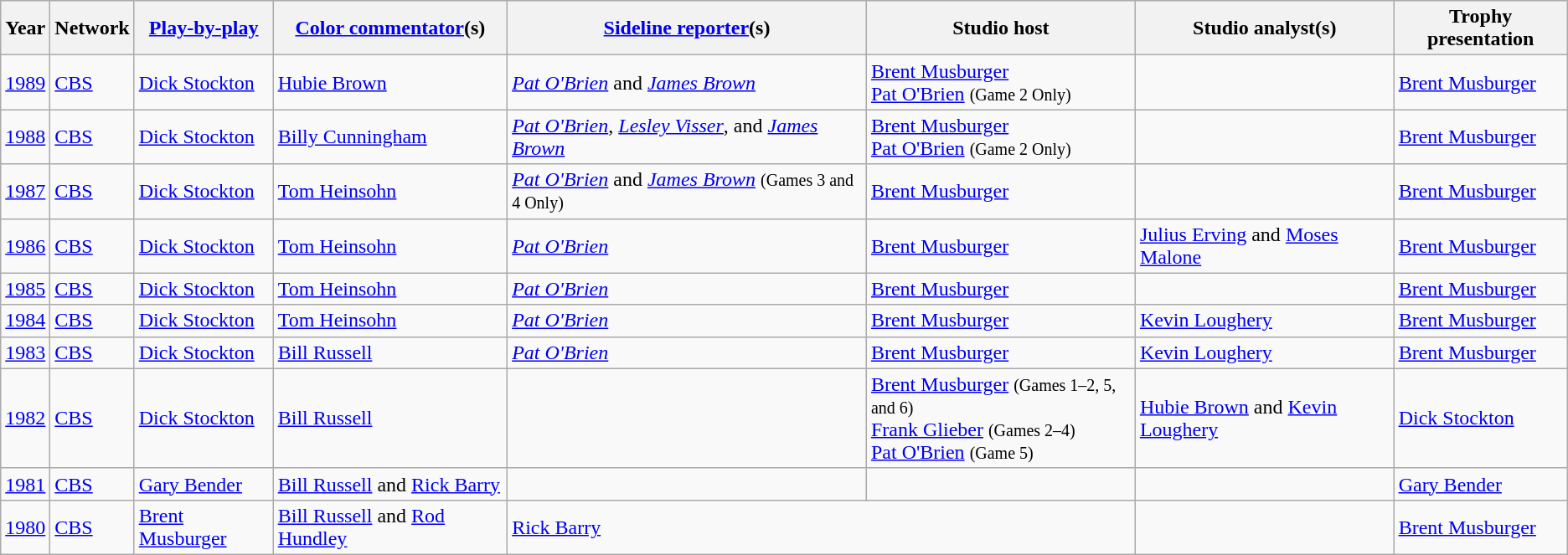<table class="wikitable">
<tr>
<th>Year</th>
<th>Network</th>
<th><a href='#'>Play-by-play</a></th>
<th><a href='#'>Color commentator</a>(s)</th>
<th><a href='#'>Sideline reporter</a>(s)</th>
<th>Studio host</th>
<th>Studio analyst(s)</th>
<th>Trophy presentation</th>
</tr>
<tr>
<td><a href='#'>1989</a></td>
<td><a href='#'>CBS</a></td>
<td><a href='#'>Dick Stockton</a></td>
<td><a href='#'>Hubie Brown</a></td>
<td><em><a href='#'>Pat O'Brien</a></em> and <em><a href='#'>James Brown</a></em></td>
<td><a href='#'>Brent Musburger</a><br><a href='#'>Pat O'Brien</a> <small>(Game 2 Only)</small></td>
<td></td>
<td><a href='#'>Brent Musburger</a></td>
</tr>
<tr>
<td><a href='#'>1988</a></td>
<td><a href='#'>CBS</a></td>
<td><a href='#'>Dick Stockton</a></td>
<td><a href='#'>Billy Cunningham</a></td>
<td><em><a href='#'>Pat O'Brien</a></em>, <em><a href='#'>Lesley Visser</a></em>, and <em><a href='#'>James Brown</a></em></td>
<td><a href='#'>Brent Musburger</a><br><a href='#'>Pat O'Brien</a> <small>(Game 2 Only)</small></td>
<td></td>
<td><a href='#'>Brent Musburger</a></td>
</tr>
<tr>
<td><a href='#'>1987</a></td>
<td><a href='#'>CBS</a></td>
<td><a href='#'>Dick Stockton</a></td>
<td><a href='#'>Tom Heinsohn</a></td>
<td><em><a href='#'>Pat O'Brien</a></em> and <em><a href='#'>James Brown</a></em> <small>(Games 3 and 4 Only)</small></td>
<td><a href='#'>Brent Musburger</a></td>
<td></td>
<td><a href='#'>Brent Musburger</a></td>
</tr>
<tr>
<td><a href='#'>1986</a></td>
<td><a href='#'>CBS</a></td>
<td><a href='#'>Dick Stockton</a></td>
<td><a href='#'>Tom Heinsohn</a></td>
<td><em><a href='#'>Pat O'Brien</a></em></td>
<td><a href='#'>Brent Musburger</a></td>
<td><a href='#'>Julius Erving</a> and <a href='#'>Moses Malone</a></td>
<td><a href='#'>Brent Musburger</a></td>
</tr>
<tr>
<td><a href='#'>1985</a></td>
<td><a href='#'>CBS</a></td>
<td><a href='#'>Dick Stockton</a></td>
<td><a href='#'>Tom Heinsohn</a></td>
<td><em><a href='#'>Pat O'Brien</a></em></td>
<td><a href='#'>Brent Musburger</a></td>
<td></td>
<td><a href='#'>Brent Musburger</a></td>
</tr>
<tr>
<td><a href='#'>1984</a></td>
<td><a href='#'>CBS</a></td>
<td><a href='#'>Dick Stockton</a></td>
<td><a href='#'>Tom Heinsohn</a></td>
<td><em><a href='#'>Pat O'Brien</a></em></td>
<td><a href='#'>Brent Musburger</a></td>
<td><a href='#'>Kevin Loughery</a></td>
<td><a href='#'>Brent Musburger</a></td>
</tr>
<tr>
<td><a href='#'>1983</a></td>
<td><a href='#'>CBS</a></td>
<td><a href='#'>Dick Stockton</a></td>
<td><a href='#'>Bill Russell</a></td>
<td><em><a href='#'>Pat O'Brien</a></em></td>
<td><a href='#'>Brent Musburger</a></td>
<td><a href='#'>Kevin Loughery</a></td>
<td><a href='#'>Brent Musburger</a></td>
</tr>
<tr>
<td><a href='#'>1982</a></td>
<td><a href='#'>CBS</a></td>
<td><a href='#'>Dick Stockton</a></td>
<td><a href='#'>Bill Russell</a></td>
<td></td>
<td><a href='#'>Brent Musburger</a> <small>(Games 1–2, 5, and 6)</small><br><a href='#'>Frank Glieber</a> <small>(Games 2–4)</small><br><a href='#'>Pat O'Brien</a> <small>(Game 5)</small></td>
<td><a href='#'>Hubie Brown</a> and <a href='#'>Kevin Loughery</a></td>
<td><a href='#'>Dick Stockton</a></td>
</tr>
<tr>
<td><a href='#'>1981</a></td>
<td><a href='#'>CBS</a></td>
<td><a href='#'>Gary Bender</a></td>
<td><a href='#'>Bill Russell</a> and <a href='#'>Rick Barry</a></td>
<td></td>
<td></td>
<td></td>
<td><a href='#'>Gary Bender</a></td>
</tr>
<tr>
<td><a href='#'>1980</a></td>
<td><a href='#'>CBS</a></td>
<td><a href='#'>Brent Musburger</a></td>
<td><a href='#'>Bill Russell</a> and <a href='#'>Rod Hundley</a></td>
<td colspan="2"><a href='#'>Rick Barry</a></td>
<td></td>
<td><a href='#'>Brent Musburger</a></td>
</tr>
</table>
